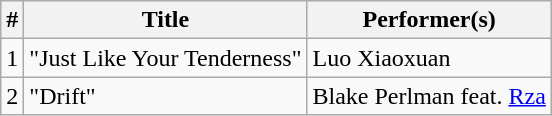<table class="wikitable">
<tr>
<th style="text-align:center;">#</th>
<th style="text-align:center;">Title</th>
<th style="text-align:center;">Performer(s)</th>
</tr>
<tr>
<td>1</td>
<td>"Just Like Your Tenderness"</td>
<td>Luo Xiaoxuan</td>
</tr>
<tr>
<td>2</td>
<td>"Drift"</td>
<td>Blake Perlman feat. <a href='#'>Rza</a></td>
</tr>
</table>
